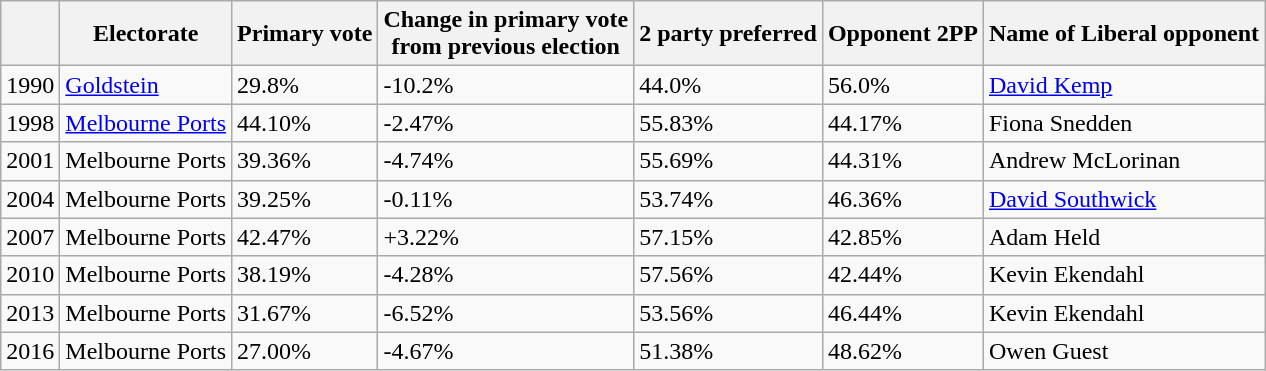<table class="wikitable">
<tr>
<th></th>
<th>Electorate</th>
<th>Primary vote</th>
<th>Change in primary vote<br>from previous election</th>
<th>2 party preferred</th>
<th>Opponent 2PP</th>
<th>Name of Liberal opponent</th>
</tr>
<tr>
<td>1990</td>
<td><a href='#'>Goldstein</a></td>
<td>29.8%</td>
<td>-10.2%</td>
<td>44.0%</td>
<td>56.0%</td>
<td><a href='#'>David Kemp</a></td>
</tr>
<tr>
<td>1998</td>
<td><a href='#'>Melbourne Ports</a></td>
<td>44.10%</td>
<td>-2.47%</td>
<td>55.83%</td>
<td>44.17%</td>
<td>Fiona Snedden</td>
</tr>
<tr>
<td>2001</td>
<td>Melbourne Ports</td>
<td>39.36%</td>
<td>-4.74%</td>
<td>55.69%</td>
<td>44.31%</td>
<td>Andrew McLorinan</td>
</tr>
<tr>
<td>2004</td>
<td>Melbourne Ports</td>
<td>39.25%</td>
<td>-0.11%</td>
<td>53.74%</td>
<td>46.36%</td>
<td><a href='#'>David Southwick</a></td>
</tr>
<tr>
<td>2007</td>
<td>Melbourne Ports</td>
<td>42.47%</td>
<td>+3.22%</td>
<td>57.15%</td>
<td>42.85%</td>
<td>Adam Held</td>
</tr>
<tr>
<td>2010</td>
<td>Melbourne Ports</td>
<td>38.19%</td>
<td>-4.28%</td>
<td>57.56%</td>
<td>42.44%</td>
<td>Kevin Ekendahl</td>
</tr>
<tr>
<td>2013</td>
<td>Melbourne Ports</td>
<td>31.67%</td>
<td>-6.52%</td>
<td>53.56%</td>
<td>46.44%</td>
<td>Kevin Ekendahl</td>
</tr>
<tr>
<td>2016</td>
<td>Melbourne Ports</td>
<td>27.00%</td>
<td>-4.67%</td>
<td>51.38%</td>
<td>48.62%</td>
<td>Owen Guest</td>
</tr>
</table>
